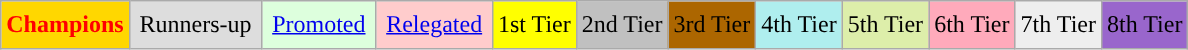<table class="wikitable">
<tr>
<td style="color:Red;background-color:Gold"><strong>Champions</strong></td>
<td style="background-color:#DDD;padding:0.4em">Runners-up</td>
<td style="background-color:#DFD;padding:0.4em"><a href='#'>Promoted</a></td>
<td style="background-color:#FCC;padding:0.4em"><a href='#'>Relegated</a></td>
<td style="background-color:#FFFF00;">1st Tier</td>
<td style="background-color:Silver">2nd Tier</td>
<td style="background-color:#ac6600">3rd Tier</td>
<td style="background-color:#AFEEEE">4th Tier</td>
<td style="background-color:#DEA">5th Tier</td>
<td style="background-color:#FAB">6th Tier</td>
<td style="background-color:#EEE">7th Tier</td>
<td style="background-color:#9966CC">8th Tier</td>
</tr>
</table>
